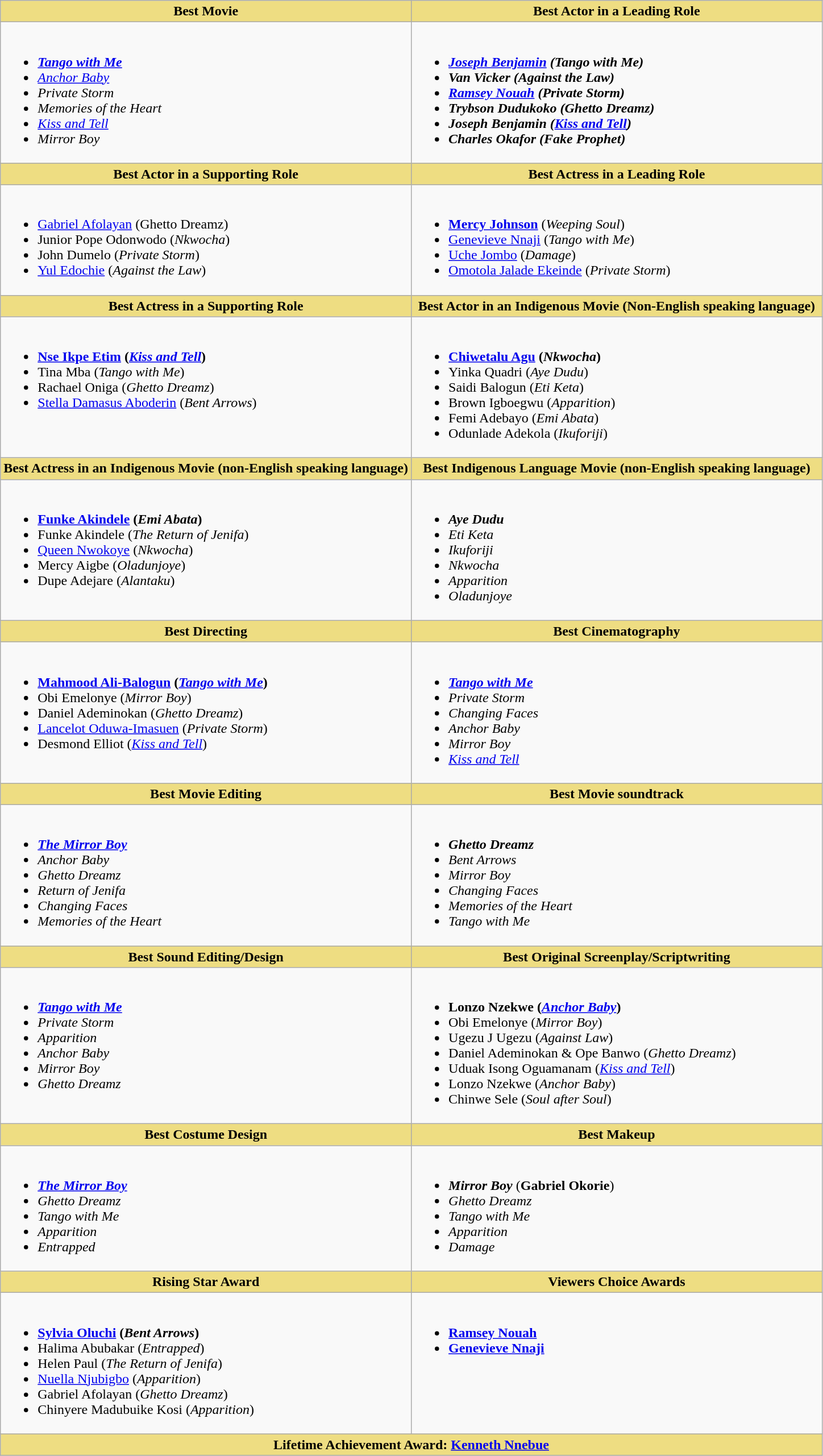<table class="wikitable">
<tr>
<th style="background:#EEDD82; width:50%">Best Movie</th>
<th style="background:#EEDD82; width:50%">Best Actor in a Leading Role</th>
</tr>
<tr>
<td valign="top"><br><ul><li><strong><em><a href='#'>Tango with Me</a></em></strong></li><li><em><a href='#'>Anchor Baby</a></em></li><li><em>Private Storm</em></li><li><em>Memories of the Heart</em></li><li><em><a href='#'>Kiss and Tell</a></em></li><li><em>Mirror Boy</em></li></ul></td>
<td valign="top"><br><ul><li><strong><em><a href='#'>Joseph Benjamin</a><strong> (<em>Tango with Me</em>)<em></li><li>Van Vicker (</em>Against the Law<em>)</li><li><a href='#'>Ramsey Nouah</a> (</em>Private Storm<em>)</li><li>Trybson Dudukoko (</em>Ghetto Dreamz<em>)</li><li>Joseph Benjamin (</em><a href='#'>Kiss and Tell</a><em>)</li><li>Charles Okafor (</em>Fake Prophet<em>)</li></ul></td>
</tr>
<tr>
<th style="background:#EEDD82; width:50%">Best Actor in a Supporting Role</th>
<th style="background:#EEDD82; width:50%">Best Actress in a Leading Role</th>
</tr>
<tr>
<td valign="top"><br><ul><li></em></strong><a href='#'>Gabriel Afolayan</a></strong> (Ghetto Dreamz)</em></li><li>Junior Pope Odonwodo (<em>Nkwocha</em>)</li><li>John Dumelo (<em>Private Storm</em>)</li><li><a href='#'>Yul Edochie</a> (<em>Against the Law</em>)</li></ul></td>
<td valign="top"><br><ul><li><strong><a href='#'>Mercy Johnson</a></strong> (<em>Weeping Soul</em>)</li><li><a href='#'>Genevieve Nnaji</a> (<em>Tango with Me</em>)</li><li><a href='#'>Uche Jombo</a> (<em>Damage</em>)</li><li><a href='#'>Omotola Jalade Ekeinde</a> (<em>Private Storm</em>)</li></ul></td>
</tr>
<tr>
<th style="background:#EEDD82; width:50%">Best Actress in a Supporting Role</th>
<th style="background:#EEDD82; width:50%">Best Actor in an Indigenous Movie (Non-English speaking language)</th>
</tr>
<tr>
<td valign="top"><br><ul><li><strong><a href='#'>Nse Ikpe Etim</a> (<em><a href='#'>Kiss and Tell</a></em>)</strong></li><li>Tina Mba (<em>Tango with Me</em>)</li><li>Rachael Oniga (<em>Ghetto Dreamz</em>)</li><li><a href='#'>Stella Damasus Aboderin</a> (<em>Bent Arrows</em>)</li></ul></td>
<td valign="top"><br><ul><li><strong><a href='#'>Chiwetalu Agu</a> (<em>Nkwocha</em>)</strong></li><li>Yinka Quadri (<em>Aye Dudu</em>)</li><li>Saidi Balogun (<em>Eti Keta</em>)</li><li>Brown Igboegwu (<em>Apparition</em>)</li><li>Femi Adebayo (<em>Emi Abata</em>)</li><li>Odunlade Adekola (<em>Ikuforiji</em>)</li></ul></td>
</tr>
<tr>
<th style="background:#EEDD82; width:50%">Best Actress in an Indigenous Movie (non-English speaking language)</th>
<th style="background:#EEDD82; width:50%">Best Indigenous Language Movie (non-English speaking language)</th>
</tr>
<tr>
<td valign="top"><br><ul><li><strong><a href='#'>Funke Akindele</a> (<em>Emi Abata</em>)</strong></li><li>Funke Akindele (<em>The Return of Jenifa</em>)</li><li><a href='#'>Queen Nwokoye</a> (<em>Nkwocha</em>)</li><li>Mercy Aigbe (<em>Oladunjoye</em>)</li><li>Dupe Adejare (<em>Alantaku</em>)</li></ul></td>
<td valign="top"><br><ul><li><strong><em>Aye Dudu</em></strong></li><li><em>Eti Keta</em></li><li><em>Ikuforiji</em></li><li><em>Nkwocha</em></li><li><em>Apparition</em></li><li><em>Oladunjoye</em></li></ul></td>
</tr>
<tr>
<th style="background:#EEDD82; width:50%">Best Directing</th>
<th style="background:#EEDD82; width:50%">Best Cinematography</th>
</tr>
<tr>
<td valign="top"><br><ul><li><strong><a href='#'>Mahmood Ali-Balogun</a> (<em><a href='#'>Tango with Me</a></em>)</strong></li><li>Obi Emelonye (<em>Mirror Boy</em>)</li><li>Daniel Ademinokan (<em>Ghetto Dreamz</em>)</li><li><a href='#'>Lancelot Oduwa-Imasuen</a> (<em>Private Storm</em>)</li><li>Desmond Elliot (<em><a href='#'>Kiss and Tell</a></em>)</li></ul></td>
<td valign="top"><br><ul><li><strong><em><a href='#'>Tango with Me</a></em></strong></li><li><em>Private Storm</em></li><li><em>Changing Faces</em></li><li><em>Anchor Baby</em></li><li><em>Mirror Boy</em></li><li><em><a href='#'>Kiss and Tell</a></em></li></ul></td>
</tr>
<tr>
<th style="background:#EEDD82; width:50%">Best Movie Editing</th>
<th style="background:#EEDD82; width:50%">Best Movie soundtrack</th>
</tr>
<tr>
<td valign="top"><br><ul><li><strong><em><a href='#'>The Mirror Boy</a></em></strong></li><li><em>Anchor Baby</em></li><li><em>Ghetto Dreamz</em></li><li><em>Return of Jenifa</em></li><li><em>Changing Faces</em></li><li><em>Memories of the Heart</em></li></ul></td>
<td valign="top"><br><ul><li><strong><em>Ghetto Dreamz</em></strong></li><li><em>Bent Arrows</em></li><li><em>Mirror Boy</em></li><li><em>Changing Faces</em></li><li><em>Memories of the Heart</em></li><li><em>Tango with Me</em></li></ul></td>
</tr>
<tr>
<th style="background:#EEDD82; width:50%">Best Sound Editing/Design</th>
<th style="background:#EEDD82; width:50%">Best Original Screenplay/Scriptwriting</th>
</tr>
<tr>
<td valign="top"><br><ul><li><strong><em><a href='#'>Tango with Me</a></em></strong></li><li><em>Private Storm</em></li><li><em>Apparition</em></li><li><em>Anchor Baby</em></li><li><em>Mirror Boy</em></li><li><em>Ghetto Dreamz</em></li></ul></td>
<td valign="top"><br><ul><li><strong>Lonzo Nzekwe (<em><a href='#'>Anchor Baby</a></em>)</strong></li><li>Obi Emelonye (<em>Mirror Boy</em>)</li><li>Ugezu J Ugezu (<em>Against Law</em>)</li><li>Daniel Ademinokan & Ope Banwo (<em>Ghetto Dreamz</em>)</li><li>Uduak Isong Oguamanam (<em><a href='#'>Kiss and Tell</a></em>)</li><li>Lonzo Nzekwe (<em>Anchor Baby</em>)</li><li>Chinwe Sele (<em>Soul after Soul</em>)</li></ul></td>
</tr>
<tr>
<th style="background:#EEDD82; width:50%">Best Costume Design</th>
<th style="background:#EEDD82; width:50%">Best Makeup</th>
</tr>
<tr>
<td valign="top"><br><ul><li><strong><em><a href='#'>The Mirror Boy</a></em></strong></li><li><em>Ghetto Dreamz</em></li><li><em>Tango with Me</em></li><li><em>Apparition</em></li><li><em>Entrapped</em></li></ul></td>
<td valign="top"><br><ul><li><strong><em>Mirror Boy</em></strong> (<strong>Gabriel Okorie</strong>)</li><li><em>Ghetto Dreamz</em></li><li><em>Tango with Me</em></li><li><em>Apparition</em></li><li><em>Damage</em></li></ul></td>
</tr>
<tr>
<th style="background:#EEDD82; width:50%">Rising Star Award</th>
<th style="background:#EEDD82; width:50%">Viewers Choice Awards</th>
</tr>
<tr>
<td valign="top"><br><ul><li><strong><a href='#'>Sylvia Oluchi</a> (<em>Bent Arrows</em>)</strong></li><li>Halima Abubakar (<em>Entrapped</em>)</li><li>Helen Paul (<em>The Return of Jenifa</em>)</li><li><a href='#'>Nuella Njubigbo</a> (<em>Apparition</em>)</li><li>Gabriel Afolayan (<em>Ghetto Dreamz</em>)</li><li>Chinyere Madubuike Kosi (<em>Apparition</em>)</li></ul></td>
<td valign="top"><br><ul><li><strong><a href='#'>Ramsey Nouah</a></strong></li><li><strong><a href='#'>Genevieve Nnaji</a></strong></li></ul></td>
</tr>
<tr>
<th align="center" colspan="7" style="background:#EEDD82; width:90%">Lifetime Achievement Award: <a href='#'>Kenneth Nnebue</a></th>
</tr>
</table>
